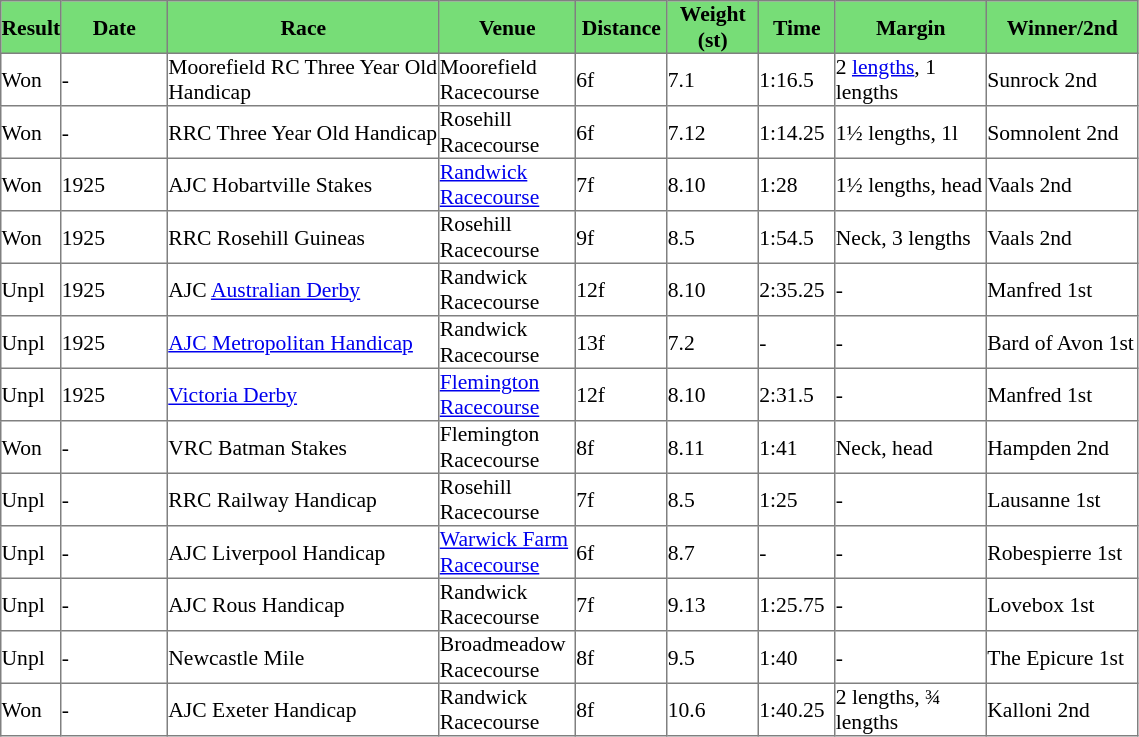<table class = "sortable" | border="1" cellpadding="0" style="border-collapse: collapse; font-size:90%">
<tr bgcolor="#77dd77" align="center">
<td width="36px"><strong>Result</strong></td>
<td width="70px"><strong>Date</strong></td>
<td width="180px"><strong>Race</strong></td>
<td width="90px"><strong>Venue</strong></td>
<td width="60px"><strong>Distance</strong></td>
<td width="60px"><strong>Weight (st)</strong></td>
<td width="50px"><strong>Time</strong></td>
<td width="100px"><strong>Margin</strong></td>
<td width="100px"><strong>Winner/2nd</strong></td>
</tr>
<tr>
<td>Won</td>
<td>-</td>
<td>Moorefield RC Three Year Old Handicap</td>
<td>Moorefield Racecourse</td>
<td>6f</td>
<td>7.1</td>
<td>1:16.5</td>
<td>2 <a href='#'>lengths</a>, 1 lengths</td>
<td>Sunrock 2nd</td>
</tr>
<tr>
<td>Won</td>
<td>-</td>
<td>RRC Three Year Old Handicap</td>
<td>Rosehill Racecourse</td>
<td>6f</td>
<td>7.12</td>
<td>1:14.25</td>
<td>1½ lengths, 1l</td>
<td>Somnolent 2nd</td>
</tr>
<tr>
<td>Won</td>
<td>1925</td>
<td>AJC Hobartville Stakes</td>
<td><a href='#'>Randwick Racecourse</a></td>
<td>7f</td>
<td>8.10</td>
<td>1:28</td>
<td>1½ lengths, head</td>
<td>Vaals 2nd</td>
</tr>
<tr>
<td>Won</td>
<td>1925</td>
<td>RRC Rosehill Guineas</td>
<td>Rosehill Racecourse</td>
<td>9f</td>
<td>8.5</td>
<td>1:54.5</td>
<td>Neck, 3 lengths</td>
<td>Vaals 2nd</td>
</tr>
<tr>
<td>Unpl</td>
<td>1925</td>
<td>AJC <a href='#'>Australian Derby</a></td>
<td>Randwick Racecourse</td>
<td>12f</td>
<td>8.10</td>
<td>2:35.25</td>
<td>-</td>
<td>Manfred 1st</td>
</tr>
<tr>
<td>Unpl</td>
<td>1925</td>
<td><a href='#'>AJC Metropolitan Handicap</a></td>
<td>Randwick Racecourse</td>
<td>13f</td>
<td>7.2</td>
<td>-</td>
<td>-</td>
<td>Bard of Avon 1st</td>
</tr>
<tr>
<td>Unpl</td>
<td>1925</td>
<td><a href='#'>Victoria Derby</a></td>
<td><a href='#'>Flemington Racecourse</a></td>
<td>12f</td>
<td>8.10</td>
<td>2:31.5</td>
<td>-</td>
<td>Manfred 1st</td>
</tr>
<tr>
<td>Won</td>
<td>-</td>
<td>VRC Batman Stakes</td>
<td>Flemington Racecourse</td>
<td>8f</td>
<td>8.11</td>
<td>1:41</td>
<td>Neck, head</td>
<td>Hampden 2nd</td>
</tr>
<tr>
<td>Unpl</td>
<td>-</td>
<td>RRC Railway Handicap</td>
<td>Rosehill Racecourse</td>
<td>7f</td>
<td>8.5</td>
<td>1:25</td>
<td>-</td>
<td>Lausanne 1st</td>
</tr>
<tr>
<td>Unpl</td>
<td>-</td>
<td>AJC Liverpool Handicap</td>
<td><a href='#'>Warwick Farm Racecourse</a></td>
<td>6f</td>
<td>8.7</td>
<td>-</td>
<td>-</td>
<td>Robespierre 1st</td>
</tr>
<tr>
<td>Unpl</td>
<td>-</td>
<td>AJC Rous Handicap</td>
<td>Randwick Racecourse</td>
<td>7f</td>
<td>9.13</td>
<td>1:25.75</td>
<td>-</td>
<td>Lovebox 1st</td>
</tr>
<tr>
<td>Unpl</td>
<td>-</td>
<td>Newcastle Mile</td>
<td>Broadmeadow Racecourse</td>
<td>8f</td>
<td>9.5</td>
<td>1:40</td>
<td>-</td>
<td>The Epicure 1st</td>
</tr>
<tr>
<td>Won</td>
<td>-</td>
<td>AJC Exeter Handicap</td>
<td>Randwick Racecourse</td>
<td>8f</td>
<td>10.6</td>
<td>1:40.25</td>
<td>2 lengths, ¾ lengths</td>
<td>Kalloni 2nd</td>
</tr>
</table>
